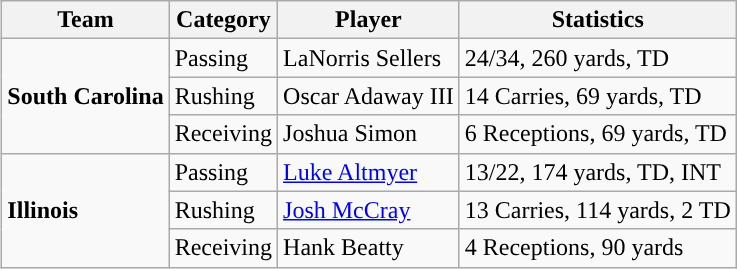<table class="wikitable" style="float: right;">
<tr>
<th>Team</th>
<th>Category</th>
<th>Player</th>
<th>Statistics</th>
</tr>
<tr>
<td rowspan=3><strong>South Carolina</strong></td>
<td>Passing</td>
<td>LaNorris Sellers</td>
<td>24/34, 260 yards, TD</td>
</tr>
<tr>
<td>Rushing</td>
<td>Oscar Adaway III</td>
<td>14 Carries, 69 yards, TD</td>
</tr>
<tr>
<td>Receiving</td>
<td>Joshua Simon</td>
<td>6 Receptions, 69 yards, TD</td>
</tr>
<tr>
<td rowspan=3><strong>Illinois</strong></td>
<td>Passing</td>
<td><a href='#'>Luke Altmyer</a></td>
<td>13/22, 174 yards, TD, INT</td>
</tr>
<tr>
<td>Rushing</td>
<td><a href='#'>Josh McCray</a></td>
<td>13 Carries,  114 yards, 2 TD</td>
</tr>
<tr>
<td>Receiving</td>
<td>Hank Beatty</td>
<td>4 Receptions, 90 yards</td>
</tr>
</table>
